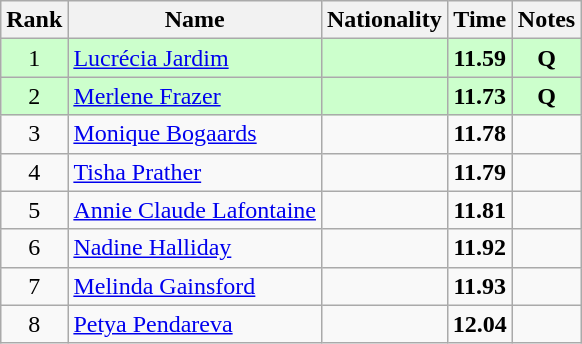<table class="wikitable sortable" style="text-align:center">
<tr>
<th>Rank</th>
<th>Name</th>
<th>Nationality</th>
<th>Time</th>
<th>Notes</th>
</tr>
<tr bgcolor=ccffcc>
<td>1</td>
<td align=left><a href='#'>Lucrécia Jardim</a></td>
<td align=left></td>
<td><strong>11.59</strong></td>
<td><strong>Q</strong></td>
</tr>
<tr bgcolor=ccffcc>
<td>2</td>
<td align=left><a href='#'>Merlene Frazer</a></td>
<td align=left></td>
<td><strong>11.73</strong></td>
<td><strong>Q</strong></td>
</tr>
<tr>
<td>3</td>
<td align=left><a href='#'>Monique Bogaards</a></td>
<td align=left></td>
<td><strong>11.78</strong></td>
<td></td>
</tr>
<tr>
<td>4</td>
<td align=left><a href='#'>Tisha Prather</a></td>
<td align=left></td>
<td><strong>11.79</strong></td>
<td></td>
</tr>
<tr>
<td>5</td>
<td align=left><a href='#'>Annie Claude Lafontaine</a></td>
<td align=left></td>
<td><strong>11.81</strong></td>
<td></td>
</tr>
<tr>
<td>6</td>
<td align=left><a href='#'>Nadine Halliday</a></td>
<td align=left></td>
<td><strong>11.92</strong></td>
<td></td>
</tr>
<tr>
<td>7</td>
<td align=left><a href='#'>Melinda Gainsford</a></td>
<td align=left></td>
<td><strong>11.93</strong></td>
<td></td>
</tr>
<tr>
<td>8</td>
<td align=left><a href='#'>Petya Pendareva</a></td>
<td align=left></td>
<td><strong>12.04</strong></td>
<td></td>
</tr>
</table>
